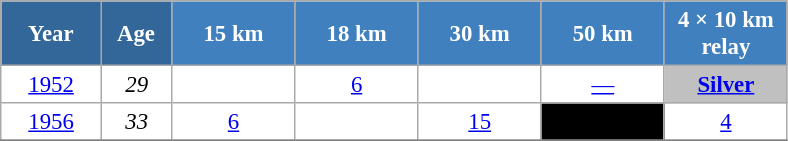<table class="wikitable" style="font-size:95%; text-align:center; border:grey solid 1px; border-collapse:collapse; background:#ffffff;">
<tr>
<th style="background-color:#369; color:white; width:60px;"> Year </th>
<th style="background-color:#369; color:white; width:40px;"> Age </th>
<th style="background-color:#4180be; color:white; width:75px;"> 15 km </th>
<th style="background-color:#4180be; color:white; width:75px;"> 18 km </th>
<th style="background-color:#4180be; color:white; width:75px;"> 30 km </th>
<th style="background-color:#4180be; color:white; width:75px;"> 50 km </th>
<th style="background-color:#4180be; color:white; width:75px;"> 4 × 10 km <br> relay </th>
</tr>
<tr>
<td><a href='#'>1952</a></td>
<td><em>29</em></td>
<td></td>
<td><a href='#'>6</a></td>
<td></td>
<td><a href='#'>—</a></td>
<td style="background:silver;"><a href='#'><strong>Silver</strong></a></td>
</tr>
<tr>
<td><a href='#'>1956</a></td>
<td><em>33</em></td>
<td><a href='#'>6</a></td>
<td></td>
<td><a href='#'>15</a></td>
<td style="background:#000; color:#fff;"><a href='#'><span></span></a></td>
<td><a href='#'>4</a></td>
</tr>
<tr>
</tr>
</table>
